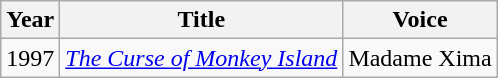<table class="wikitable">
<tr>
<th>Year</th>
<th>Title</th>
<th>Voice</th>
</tr>
<tr>
<td>1997</td>
<td><em><a href='#'>The Curse of Monkey Island</a></em></td>
<td>Madame Xima</td>
</tr>
</table>
